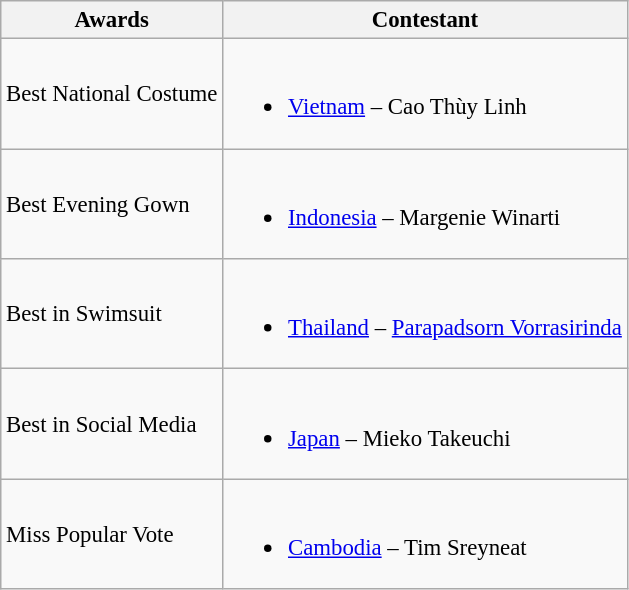<table class="wikitable" style="font-size: 95%;">
<tr>
<th>Awards</th>
<th>Contestant</th>
</tr>
<tr>
<td>Best National Costume</td>
<td><br><ul><li> <a href='#'>Vietnam</a> – Cao Thùy Linh</li></ul></td>
</tr>
<tr>
<td>Best Evening Gown</td>
<td><br><ul><li> <a href='#'>Indonesia</a> – Margenie Winarti</li></ul></td>
</tr>
<tr>
<td>Best in Swimsuit</td>
<td><br><ul><li> <a href='#'>Thailand</a> – <a href='#'>Parapadsorn Vorrasirinda</a></li></ul></td>
</tr>
<tr>
<td>Best in Social Media</td>
<td><br><ul><li> <a href='#'>Japan</a> – Mieko Takeuchi</li></ul></td>
</tr>
<tr>
<td>Miss Popular Vote</td>
<td><br><ul><li> <a href='#'>Cambodia</a> – Tim Sreyneat</li></ul></td>
</tr>
</table>
